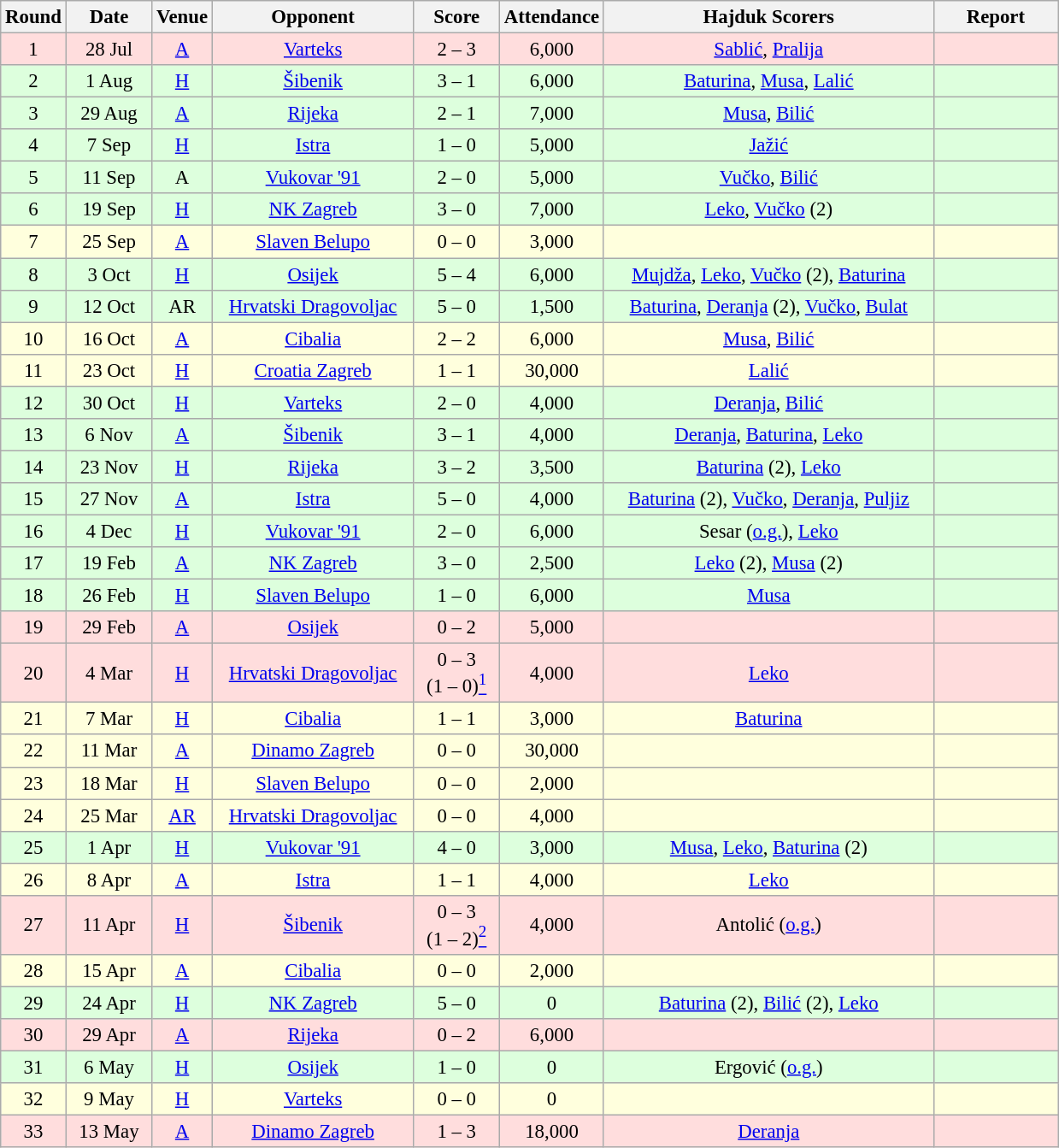<table class="wikitable sortable" style="text-align: center; font-size:95%;">
<tr>
<th width="30">Round</th>
<th width="60">Date</th>
<th width="20">Venue</th>
<th width="150">Opponent</th>
<th width="60">Score</th>
<th width="40">Attendance</th>
<th width="250">Hajduk Scorers</th>
<th width="90" class="unsortable">Report</th>
</tr>
<tr bgcolor="#ffdddd">
<td>1</td>
<td>28 Jul</td>
<td><a href='#'>A</a></td>
<td><a href='#'>Varteks</a></td>
<td>2 – 3</td>
<td>6,000</td>
<td><a href='#'>Sablić</a>, <a href='#'>Pralija</a></td>
<td></td>
</tr>
<tr bgcolor="#ddffdd">
<td>2</td>
<td>1 Aug</td>
<td><a href='#'>H</a></td>
<td><a href='#'>Šibenik</a></td>
<td>3 – 1</td>
<td>6,000</td>
<td><a href='#'>Baturina</a>, <a href='#'>Musa</a>, <a href='#'>Lalić</a></td>
<td></td>
</tr>
<tr bgcolor="#ddffdd">
<td>3</td>
<td>29 Aug</td>
<td><a href='#'>A</a></td>
<td><a href='#'>Rijeka</a></td>
<td>2 – 1</td>
<td>7,000</td>
<td><a href='#'>Musa</a>, <a href='#'>Bilić</a></td>
<td></td>
</tr>
<tr bgcolor="#ddffdd">
<td>4</td>
<td>7 Sep</td>
<td><a href='#'>H</a></td>
<td><a href='#'>Istra</a></td>
<td>1 – 0</td>
<td>5,000</td>
<td><a href='#'>Jažić</a></td>
<td></td>
</tr>
<tr bgcolor="#ddffdd">
<td>5</td>
<td>11 Sep</td>
<td>A</td>
<td><a href='#'>Vukovar '91</a></td>
<td>2 – 0</td>
<td>5,000</td>
<td><a href='#'>Vučko</a>, <a href='#'>Bilić</a></td>
<td></td>
</tr>
<tr bgcolor="#ddffdd">
<td>6</td>
<td>19 Sep</td>
<td><a href='#'>H</a></td>
<td><a href='#'>NK Zagreb</a></td>
<td>3 – 0</td>
<td>7,000</td>
<td><a href='#'>Leko</a>, <a href='#'>Vučko</a> (2)</td>
<td></td>
</tr>
<tr bgcolor="#ffffdd">
<td>7</td>
<td>25 Sep</td>
<td><a href='#'>A</a></td>
<td><a href='#'>Slaven Belupo</a></td>
<td>0 – 0</td>
<td>3,000</td>
<td></td>
<td></td>
</tr>
<tr bgcolor="#ddffdd">
<td>8</td>
<td>3 Oct</td>
<td><a href='#'>H</a></td>
<td><a href='#'>Osijek</a></td>
<td>5 – 4</td>
<td>6,000</td>
<td><a href='#'>Mujdža</a>, <a href='#'>Leko</a>, <a href='#'>Vučko</a> (2), <a href='#'>Baturina</a></td>
<td></td>
</tr>
<tr bgcolor="#ddffdd">
<td>9</td>
<td>12 Oct</td>
<td>AR</td>
<td><a href='#'>Hrvatski Dragovoljac</a></td>
<td>5 – 0</td>
<td>1,500</td>
<td><a href='#'>Baturina</a>, <a href='#'>Deranja</a> (2), <a href='#'>Vučko</a>, <a href='#'>Bulat</a></td>
<td></td>
</tr>
<tr bgcolor="#ffffdd">
<td>10</td>
<td>16 Oct</td>
<td><a href='#'>A</a></td>
<td><a href='#'>Cibalia</a></td>
<td>2 – 2</td>
<td>6,000</td>
<td><a href='#'>Musa</a>, <a href='#'>Bilić</a></td>
<td></td>
</tr>
<tr bgcolor="#ffffdd">
<td>11</td>
<td>23 Oct</td>
<td><a href='#'>H</a></td>
<td><a href='#'>Croatia Zagreb</a></td>
<td>1 – 1</td>
<td>30,000</td>
<td><a href='#'>Lalić</a></td>
<td></td>
</tr>
<tr bgcolor="#ddffdd">
<td>12</td>
<td>30 Oct</td>
<td><a href='#'>H</a></td>
<td><a href='#'>Varteks</a></td>
<td>2 – 0</td>
<td>4,000</td>
<td><a href='#'>Deranja</a>, <a href='#'>Bilić</a></td>
<td></td>
</tr>
<tr bgcolor="#ddffdd">
<td>13</td>
<td>6 Nov</td>
<td><a href='#'>A</a></td>
<td><a href='#'>Šibenik</a></td>
<td>3 – 1</td>
<td>4,000</td>
<td><a href='#'>Deranja</a>, <a href='#'>Baturina</a>, <a href='#'>Leko</a></td>
<td></td>
</tr>
<tr bgcolor="#ddffdd">
<td>14</td>
<td>23 Nov</td>
<td><a href='#'>H</a></td>
<td><a href='#'>Rijeka</a></td>
<td>3 – 2</td>
<td>3,500</td>
<td><a href='#'>Baturina</a> (2), <a href='#'>Leko</a></td>
<td></td>
</tr>
<tr bgcolor="#ddffdd">
<td>15</td>
<td>27 Nov</td>
<td><a href='#'>A</a></td>
<td><a href='#'>Istra</a></td>
<td>5 – 0</td>
<td>4,000</td>
<td><a href='#'>Baturina</a> (2), <a href='#'>Vučko</a>, <a href='#'>Deranja</a>, <a href='#'>Puljiz</a></td>
<td></td>
</tr>
<tr bgcolor="#ddffdd">
<td>16</td>
<td>4 Dec</td>
<td><a href='#'>H</a></td>
<td><a href='#'>Vukovar '91</a></td>
<td>2 – 0</td>
<td>6,000</td>
<td>Sesar (<a href='#'>o.g.</a>), <a href='#'>Leko</a></td>
<td></td>
</tr>
<tr bgcolor="#ddffdd">
<td>17</td>
<td>19 Feb</td>
<td><a href='#'>A</a></td>
<td><a href='#'>NK Zagreb</a></td>
<td>3 – 0</td>
<td>2,500</td>
<td><a href='#'>Leko</a> (2), <a href='#'>Musa</a> (2)</td>
<td></td>
</tr>
<tr bgcolor="#ddffdd">
<td>18</td>
<td>26 Feb</td>
<td><a href='#'>H</a></td>
<td><a href='#'>Slaven Belupo</a></td>
<td>1 – 0</td>
<td>6,000</td>
<td><a href='#'>Musa</a></td>
<td></td>
</tr>
<tr bgcolor="#ffdddd">
<td>19</td>
<td>29 Feb</td>
<td><a href='#'>A</a></td>
<td><a href='#'>Osijek</a></td>
<td>0 – 2</td>
<td>5,000</td>
<td></td>
<td></td>
</tr>
<tr bgcolor="#ffdddd">
<td>20</td>
<td>4 Mar</td>
<td><a href='#'>H</a></td>
<td><a href='#'>Hrvatski Dragovoljac</a></td>
<td>0 – 3<br>(1 – 0)<a href='#'><sup>1</sup></a></td>
<td>4,000</td>
<td><a href='#'>Leko</a></td>
<td></td>
</tr>
<tr bgcolor="#ffffdd">
<td>21</td>
<td>7 Mar</td>
<td><a href='#'>H</a></td>
<td><a href='#'>Cibalia</a></td>
<td>1 – 1</td>
<td>3,000</td>
<td><a href='#'>Baturina</a></td>
<td></td>
</tr>
<tr bgcolor="#ffffdd">
<td>22</td>
<td>11 Mar</td>
<td><a href='#'>A</a></td>
<td><a href='#'>Dinamo Zagreb</a></td>
<td>0 – 0</td>
<td>30,000</td>
<td></td>
<td></td>
</tr>
<tr bgcolor="#ffffdd">
<td>23</td>
<td>18 Mar</td>
<td><a href='#'>H</a></td>
<td><a href='#'>Slaven Belupo</a></td>
<td>0 – 0</td>
<td>2,000</td>
<td></td>
<td></td>
</tr>
<tr bgcolor="#ffffdd">
<td>24</td>
<td>25 Mar</td>
<td><a href='#'>AR</a></td>
<td><a href='#'>Hrvatski Dragovoljac</a></td>
<td>0 – 0</td>
<td>4,000</td>
<td></td>
<td></td>
</tr>
<tr bgcolor="#ddffdd">
<td>25</td>
<td>1 Apr</td>
<td><a href='#'>H</a></td>
<td><a href='#'>Vukovar '91</a></td>
<td>4 – 0</td>
<td>3,000</td>
<td><a href='#'>Musa</a>, <a href='#'>Leko</a>, <a href='#'>Baturina</a> (2)</td>
<td></td>
</tr>
<tr bgcolor="#ffffdd">
<td>26</td>
<td>8 Apr</td>
<td><a href='#'>A</a></td>
<td><a href='#'>Istra</a></td>
<td>1 – 1</td>
<td>4,000</td>
<td><a href='#'>Leko</a></td>
<td></td>
</tr>
<tr bgcolor="#ffdddd">
<td>27</td>
<td>11 Apr</td>
<td><a href='#'>H</a></td>
<td><a href='#'>Šibenik</a></td>
<td>0 – 3<br>(1 – 2)<a href='#'><sup>2</sup></a></td>
<td>4,000</td>
<td>Antolić (<a href='#'>o.g.</a>)</td>
<td></td>
</tr>
<tr bgcolor="#ffffdd">
<td>28</td>
<td>15 Apr</td>
<td><a href='#'>A</a></td>
<td><a href='#'>Cibalia</a></td>
<td>0 – 0</td>
<td>2,000</td>
<td></td>
<td></td>
</tr>
<tr bgcolor="#ddffdd">
<td>29</td>
<td>24 Apr</td>
<td><a href='#'>H</a></td>
<td><a href='#'>NK Zagreb</a></td>
<td>5 – 0</td>
<td>0</td>
<td><a href='#'>Baturina</a> (2), <a href='#'>Bilić</a> (2), <a href='#'>Leko</a></td>
<td></td>
</tr>
<tr bgcolor="#ffdddd">
<td>30</td>
<td>29 Apr</td>
<td><a href='#'>A</a></td>
<td><a href='#'>Rijeka</a></td>
<td>0 – 2</td>
<td>6,000</td>
<td></td>
<td></td>
</tr>
<tr bgcolor="#ddffdd">
<td>31</td>
<td>6 May</td>
<td><a href='#'>H</a></td>
<td><a href='#'>Osijek</a></td>
<td>1 – 0</td>
<td>0</td>
<td>Ergović (<a href='#'>o.g.</a>)</td>
<td></td>
</tr>
<tr bgcolor="#ffffdd">
<td>32</td>
<td>9 May</td>
<td><a href='#'>H</a></td>
<td><a href='#'>Varteks</a></td>
<td>0 – 0</td>
<td>0</td>
<td></td>
<td></td>
</tr>
<tr bgcolor="#ffdddd">
<td>33</td>
<td>13 May</td>
<td><a href='#'>A</a></td>
<td><a href='#'>Dinamo Zagreb</a></td>
<td>1 – 3</td>
<td>18,000</td>
<td><a href='#'>Deranja</a></td>
<td></td>
</tr>
</table>
